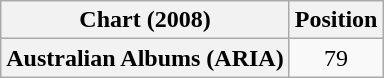<table class="wikitable plainrowheaders">
<tr>
<th>Chart (2008)</th>
<th>Position</th>
</tr>
<tr>
<th scope="row">Australian Albums (ARIA)</th>
<td style="text-align:center;">79</td>
</tr>
</table>
